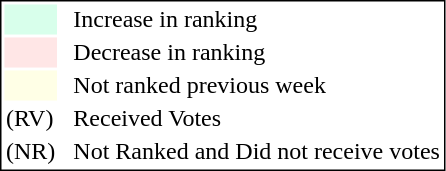<table style="border:1px solid black;">
<tr>
<td style="background:#D8FFEB; width:20px;"></td>
<td> </td>
<td>Increase in ranking</td>
</tr>
<tr>
<td style="background:#FFE6E6; width:20px;"></td>
<td> </td>
<td>Decrease in ranking</td>
</tr>
<tr>
<td style="background:#FFFFE6; width:20px;"></td>
<td> </td>
<td>Not ranked previous week</td>
</tr>
<tr>
<td>(RV)</td>
<td> </td>
<td>Received Votes</td>
</tr>
<tr>
<td>(NR)</td>
<td> </td>
<td>Not Ranked and Did not receive votes</td>
</tr>
</table>
